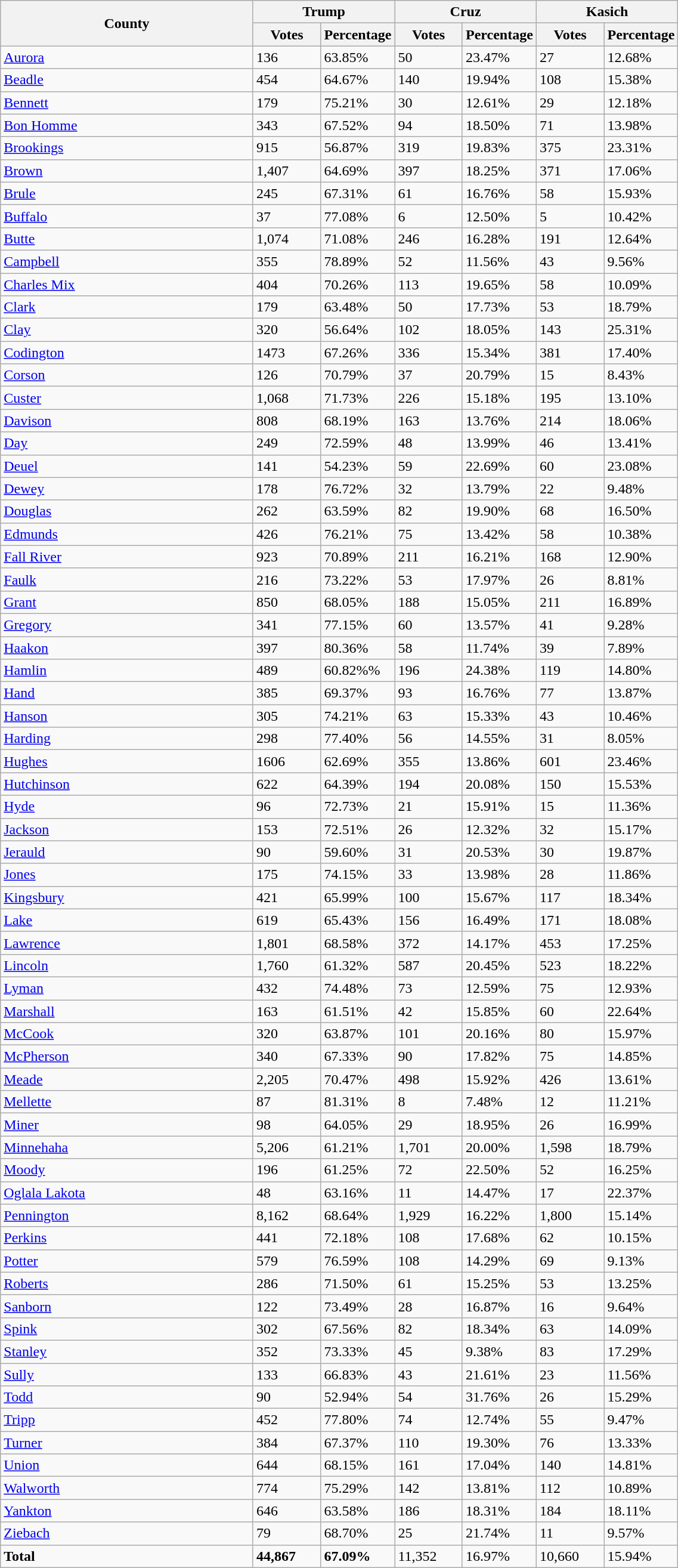<table width="60%" class="wikitable sortable">
<tr>
<th rowspan="2">County</th>
<th colspan="2">Trump</th>
<th colspan="2">Cruz</th>
<th colspan="2">Kasich</th>
</tr>
<tr bgcolor="lightgrey">
<th width="10%">Votes</th>
<th width="10%">Percentage</th>
<th width="10%">Votes</th>
<th width="10%">Percentage</th>
<th width="10%">Votes</th>
<th width="10%">Percentage</th>
</tr>
<tr>
<td><a href='#'>Aurora</a></td>
<td>136</td>
<td>63.85%</td>
<td>50</td>
<td>23.47%</td>
<td>27</td>
<td>12.68%</td>
</tr>
<tr>
<td><a href='#'>Beadle</a></td>
<td>454</td>
<td>64.67%</td>
<td>140</td>
<td>19.94%</td>
<td>108</td>
<td>15.38%</td>
</tr>
<tr>
<td><a href='#'>Bennett</a></td>
<td>179</td>
<td>75.21%</td>
<td>30</td>
<td>12.61%</td>
<td>29</td>
<td>12.18%</td>
</tr>
<tr>
<td><a href='#'>Bon Homme</a></td>
<td>343</td>
<td>67.52%</td>
<td>94</td>
<td>18.50%</td>
<td>71</td>
<td>13.98%</td>
</tr>
<tr>
<td><a href='#'>Brookings</a></td>
<td>915</td>
<td>56.87%</td>
<td>319</td>
<td>19.83%</td>
<td>375</td>
<td>23.31%</td>
</tr>
<tr>
<td><a href='#'>Brown</a></td>
<td>1,407</td>
<td>64.69%</td>
<td>397</td>
<td>18.25%</td>
<td>371</td>
<td>17.06%</td>
</tr>
<tr>
<td><a href='#'>Brule</a></td>
<td>245</td>
<td>67.31%</td>
<td>61</td>
<td>16.76%</td>
<td>58</td>
<td>15.93%</td>
</tr>
<tr>
<td><a href='#'>Buffalo</a></td>
<td>37</td>
<td>77.08%</td>
<td>6</td>
<td>12.50%</td>
<td>5</td>
<td>10.42%</td>
</tr>
<tr>
<td><a href='#'>Butte</a></td>
<td>1,074</td>
<td>71.08%</td>
<td>246</td>
<td>16.28%</td>
<td>191</td>
<td>12.64%</td>
</tr>
<tr>
<td><a href='#'>Campbell</a></td>
<td>355</td>
<td>78.89%</td>
<td>52</td>
<td>11.56%</td>
<td>43</td>
<td>9.56%</td>
</tr>
<tr>
<td><a href='#'>Charles Mix</a></td>
<td>404</td>
<td>70.26%</td>
<td>113</td>
<td>19.65%</td>
<td>58</td>
<td>10.09%</td>
</tr>
<tr>
<td><a href='#'>Clark</a></td>
<td>179</td>
<td>63.48%</td>
<td>50</td>
<td>17.73%</td>
<td>53</td>
<td>18.79%</td>
</tr>
<tr>
<td><a href='#'>Clay</a></td>
<td>320</td>
<td>56.64%</td>
<td>102</td>
<td>18.05%</td>
<td>143</td>
<td>25.31%</td>
</tr>
<tr>
<td><a href='#'>Codington</a></td>
<td>1473</td>
<td>67.26%</td>
<td>336</td>
<td>15.34%</td>
<td>381</td>
<td>17.40%</td>
</tr>
<tr>
<td><a href='#'>Corson</a></td>
<td>126</td>
<td>70.79%</td>
<td>37</td>
<td>20.79%</td>
<td>15</td>
<td>8.43%</td>
</tr>
<tr>
<td><a href='#'>Custer</a></td>
<td>1,068</td>
<td>71.73%</td>
<td>226</td>
<td>15.18%</td>
<td>195</td>
<td>13.10%</td>
</tr>
<tr>
<td><a href='#'>Davison</a></td>
<td>808</td>
<td>68.19%</td>
<td>163</td>
<td>13.76%</td>
<td>214</td>
<td>18.06%</td>
</tr>
<tr>
<td><a href='#'>Day</a></td>
<td>249</td>
<td>72.59%</td>
<td>48</td>
<td>13.99%</td>
<td>46</td>
<td>13.41%</td>
</tr>
<tr>
<td><a href='#'>Deuel</a></td>
<td>141</td>
<td>54.23%</td>
<td>59</td>
<td>22.69%</td>
<td>60</td>
<td>23.08%</td>
</tr>
<tr>
<td><a href='#'>Dewey</a></td>
<td>178</td>
<td>76.72%</td>
<td>32</td>
<td>13.79%</td>
<td>22</td>
<td>9.48%</td>
</tr>
<tr>
<td><a href='#'>Douglas</a></td>
<td>262</td>
<td>63.59%</td>
<td>82</td>
<td>19.90%</td>
<td>68</td>
<td>16.50%</td>
</tr>
<tr>
<td><a href='#'>Edmunds</a></td>
<td>426</td>
<td>76.21%</td>
<td>75</td>
<td>13.42%</td>
<td>58</td>
<td>10.38%</td>
</tr>
<tr>
<td><a href='#'>Fall River</a></td>
<td>923</td>
<td>70.89%</td>
<td>211</td>
<td>16.21%</td>
<td>168</td>
<td>12.90%</td>
</tr>
<tr>
<td><a href='#'>Faulk</a></td>
<td>216</td>
<td>73.22%</td>
<td>53</td>
<td>17.97%</td>
<td>26</td>
<td>8.81%</td>
</tr>
<tr>
<td><a href='#'>Grant</a></td>
<td>850</td>
<td>68.05%</td>
<td>188</td>
<td>15.05%</td>
<td>211</td>
<td>16.89%</td>
</tr>
<tr>
<td><a href='#'>Gregory</a></td>
<td>341</td>
<td>77.15%</td>
<td>60</td>
<td>13.57%</td>
<td>41</td>
<td>9.28%</td>
</tr>
<tr>
<td><a href='#'>Haakon</a></td>
<td>397</td>
<td>80.36%</td>
<td>58</td>
<td>11.74%</td>
<td>39</td>
<td>7.89%</td>
</tr>
<tr>
<td><a href='#'>Hamlin</a></td>
<td>489</td>
<td>60.82%%</td>
<td>196</td>
<td>24.38%</td>
<td>119</td>
<td>14.80%</td>
</tr>
<tr>
<td><a href='#'>Hand</a></td>
<td>385</td>
<td>69.37%</td>
<td>93</td>
<td>16.76%</td>
<td>77</td>
<td>13.87%</td>
</tr>
<tr>
<td><a href='#'>Hanson</a></td>
<td>305</td>
<td>74.21%</td>
<td>63</td>
<td>15.33%</td>
<td>43</td>
<td>10.46%</td>
</tr>
<tr>
<td><a href='#'>Harding</a></td>
<td>298</td>
<td>77.40%</td>
<td>56</td>
<td>14.55%</td>
<td>31</td>
<td>8.05%</td>
</tr>
<tr>
<td><a href='#'>Hughes</a></td>
<td>1606</td>
<td>62.69%</td>
<td>355</td>
<td>13.86%</td>
<td>601</td>
<td>23.46%</td>
</tr>
<tr>
<td><a href='#'>Hutchinson</a></td>
<td>622</td>
<td>64.39%</td>
<td>194</td>
<td>20.08%</td>
<td>150</td>
<td>15.53%</td>
</tr>
<tr>
<td><a href='#'>Hyde</a></td>
<td>96</td>
<td>72.73%</td>
<td>21</td>
<td>15.91%</td>
<td>15</td>
<td>11.36%</td>
</tr>
<tr>
<td><a href='#'>Jackson</a></td>
<td>153</td>
<td>72.51%</td>
<td>26</td>
<td>12.32%</td>
<td>32</td>
<td>15.17%</td>
</tr>
<tr>
<td><a href='#'>Jerauld</a></td>
<td>90</td>
<td>59.60%</td>
<td>31</td>
<td>20.53%</td>
<td>30</td>
<td>19.87%</td>
</tr>
<tr>
<td><a href='#'>Jones</a></td>
<td>175</td>
<td>74.15%</td>
<td>33</td>
<td>13.98%</td>
<td>28</td>
<td>11.86%</td>
</tr>
<tr>
<td><a href='#'>Kingsbury</a></td>
<td>421</td>
<td>65.99%</td>
<td>100</td>
<td>15.67%</td>
<td>117</td>
<td>18.34%</td>
</tr>
<tr>
<td><a href='#'>Lake</a></td>
<td>619</td>
<td>65.43%</td>
<td>156</td>
<td>16.49%</td>
<td>171</td>
<td>18.08%</td>
</tr>
<tr>
<td><a href='#'>Lawrence</a></td>
<td>1,801</td>
<td>68.58%</td>
<td>372</td>
<td>14.17%</td>
<td>453</td>
<td>17.25%</td>
</tr>
<tr>
<td><a href='#'>Lincoln</a></td>
<td>1,760</td>
<td>61.32%</td>
<td>587</td>
<td>20.45%</td>
<td>523</td>
<td>18.22%</td>
</tr>
<tr>
<td><a href='#'>Lyman</a></td>
<td>432</td>
<td>74.48%</td>
<td>73</td>
<td>12.59%</td>
<td>75</td>
<td>12.93%</td>
</tr>
<tr>
<td><a href='#'>Marshall</a></td>
<td>163</td>
<td>61.51%</td>
<td>42</td>
<td>15.85%</td>
<td>60</td>
<td>22.64%</td>
</tr>
<tr>
<td><a href='#'>McCook</a></td>
<td>320</td>
<td>63.87%</td>
<td>101</td>
<td>20.16%</td>
<td>80</td>
<td>15.97%</td>
</tr>
<tr>
<td><a href='#'>McPherson</a></td>
<td>340</td>
<td>67.33%</td>
<td>90</td>
<td>17.82%</td>
<td>75</td>
<td>14.85%</td>
</tr>
<tr>
<td><a href='#'>Meade</a></td>
<td>2,205</td>
<td>70.47%</td>
<td>498</td>
<td>15.92%</td>
<td>426</td>
<td>13.61%</td>
</tr>
<tr>
<td><a href='#'>Mellette</a></td>
<td>87</td>
<td>81.31%</td>
<td>8</td>
<td>7.48%</td>
<td>12</td>
<td>11.21%</td>
</tr>
<tr>
<td><a href='#'>Miner</a></td>
<td>98</td>
<td>64.05%</td>
<td>29</td>
<td>18.95%</td>
<td>26</td>
<td>16.99%</td>
</tr>
<tr>
<td><a href='#'>Minnehaha</a></td>
<td>5,206</td>
<td>61.21%</td>
<td>1,701</td>
<td>20.00%</td>
<td>1,598</td>
<td>18.79%</td>
</tr>
<tr>
<td><a href='#'>Moody</a></td>
<td>196</td>
<td>61.25%</td>
<td>72</td>
<td>22.50%</td>
<td>52</td>
<td>16.25%</td>
</tr>
<tr>
<td><a href='#'>Oglala Lakota</a></td>
<td>48</td>
<td>63.16%</td>
<td>11</td>
<td>14.47%</td>
<td>17</td>
<td>22.37%</td>
</tr>
<tr>
<td><a href='#'>Pennington</a></td>
<td>8,162</td>
<td>68.64%</td>
<td>1,929</td>
<td>16.22%</td>
<td>1,800</td>
<td>15.14%</td>
</tr>
<tr>
<td><a href='#'>Perkins</a></td>
<td>441</td>
<td>72.18%</td>
<td>108</td>
<td>17.68%</td>
<td>62</td>
<td>10.15%</td>
</tr>
<tr>
<td><a href='#'>Potter</a></td>
<td>579</td>
<td>76.59%</td>
<td>108</td>
<td>14.29%</td>
<td>69</td>
<td>9.13%</td>
</tr>
<tr>
<td><a href='#'>Roberts</a></td>
<td>286</td>
<td>71.50%</td>
<td>61</td>
<td>15.25%</td>
<td>53</td>
<td>13.25%</td>
</tr>
<tr>
<td><a href='#'>Sanborn</a></td>
<td>122</td>
<td>73.49%</td>
<td>28</td>
<td>16.87%</td>
<td>16</td>
<td>9.64%</td>
</tr>
<tr>
<td><a href='#'>Spink</a></td>
<td>302</td>
<td>67.56%</td>
<td>82</td>
<td>18.34%</td>
<td>63</td>
<td>14.09%</td>
</tr>
<tr>
<td><a href='#'>Stanley</a></td>
<td>352</td>
<td>73.33%</td>
<td>45</td>
<td>9.38%</td>
<td>83</td>
<td>17.29%</td>
</tr>
<tr>
<td><a href='#'>Sully</a></td>
<td>133</td>
<td>66.83%</td>
<td>43</td>
<td>21.61%</td>
<td>23</td>
<td>11.56%</td>
</tr>
<tr>
<td><a href='#'>Todd</a></td>
<td>90</td>
<td>52.94%</td>
<td>54</td>
<td>31.76%</td>
<td>26</td>
<td>15.29%</td>
</tr>
<tr>
<td><a href='#'>Tripp</a></td>
<td>452</td>
<td>77.80%</td>
<td>74</td>
<td>12.74%</td>
<td>55</td>
<td>9.47%</td>
</tr>
<tr>
<td><a href='#'>Turner</a></td>
<td>384</td>
<td>67.37%</td>
<td>110</td>
<td>19.30%</td>
<td>76</td>
<td>13.33%</td>
</tr>
<tr>
<td><a href='#'>Union</a></td>
<td>644</td>
<td>68.15%</td>
<td>161</td>
<td>17.04%</td>
<td>140</td>
<td>14.81%</td>
</tr>
<tr>
<td><a href='#'>Walworth</a></td>
<td>774</td>
<td>75.29%</td>
<td>142</td>
<td>13.81%</td>
<td>112</td>
<td>10.89%</td>
</tr>
<tr>
<td><a href='#'>Yankton</a></td>
<td>646</td>
<td>63.58%</td>
<td>186</td>
<td>18.31%</td>
<td>184</td>
<td>18.11%</td>
</tr>
<tr>
<td><a href='#'>Ziebach</a></td>
<td>79</td>
<td>68.70%</td>
<td>25</td>
<td>21.74%</td>
<td>11</td>
<td>9.57%</td>
</tr>
<tr>
<td><strong>Total</strong></td>
<td><strong>44,867</strong></td>
<td><strong>67.09%</strong></td>
<td>11,352</td>
<td>16.97%</td>
<td>10,660</td>
<td>15.94%</td>
</tr>
</table>
